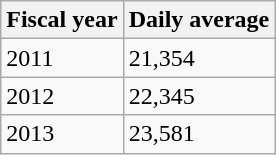<table class="wikitable">
<tr>
<th>Fiscal year</th>
<th>Daily average</th>
</tr>
<tr>
<td>2011</td>
<td>21,354</td>
</tr>
<tr>
<td>2012</td>
<td>22,345</td>
</tr>
<tr>
<td>2013</td>
<td>23,581</td>
</tr>
</table>
